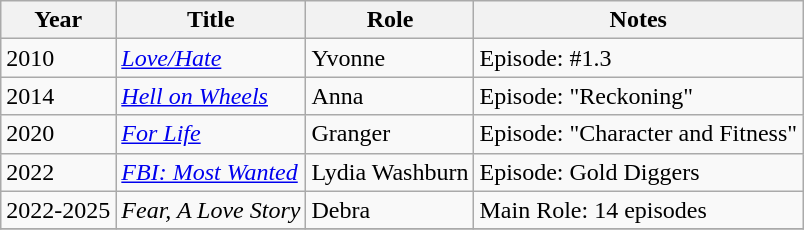<table class="wikitable sortable">
<tr>
<th>Year</th>
<th>Title</th>
<th>Role</th>
<th>Notes</th>
</tr>
<tr>
<td>2010</td>
<td><em><a href='#'>Love/Hate</a></em></td>
<td>Yvonne</td>
<td>Episode: #1.3</td>
</tr>
<tr>
<td>2014</td>
<td><em><a href='#'>Hell on Wheels</a></em></td>
<td>Anna</td>
<td>Episode: "Reckoning"</td>
</tr>
<tr>
<td>2020</td>
<td><em><a href='#'>For Life</a></em></td>
<td>Granger</td>
<td>Episode: "Character and Fitness"</td>
</tr>
<tr>
<td>2022</td>
<td><em><a href='#'>FBI: Most Wanted</a></em></td>
<td>Lydia Washburn</td>
<td>Episode: Gold Diggers</td>
</tr>
<tr>
<td>2022-2025</td>
<td><em>Fear, A Love Story</em></td>
<td>Debra</td>
<td>Main Role: 14 episodes</td>
</tr>
<tr>
</tr>
</table>
